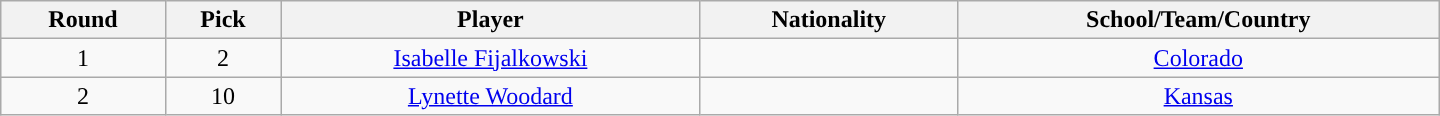<table class="wikitable" style="text-align:center; width:60em">
<tr>
<th>Round</th>
<th>Pick</th>
<th>Player</th>
<th>Nationality</th>
<th>School/Team/Country</th>
</tr>
<tr>
<td>1</td>
<td>2</td>
<td><a href='#'>Isabelle Fijalkowski</a></td>
<td></td>
<td><a href='#'>Colorado</a></td>
</tr>
<tr>
<td>2</td>
<td>10</td>
<td><a href='#'>Lynette Woodard</a></td>
<td></td>
<td><a href='#'>Kansas</a></td>
</tr>
</table>
